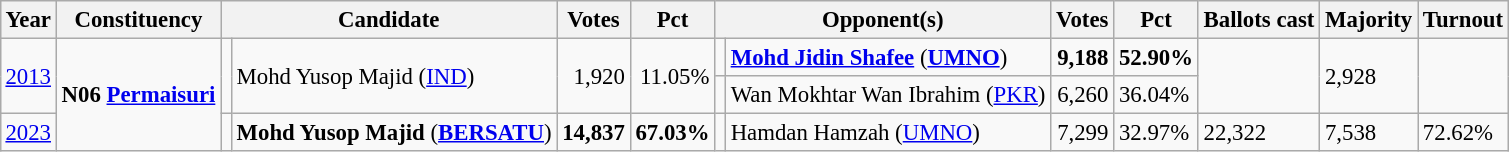<table class="wikitable" style="margin:0.5em ; font-size:95%">
<tr>
<th>Year</th>
<th>Constituency</th>
<th colspan=2>Candidate</th>
<th>Votes</th>
<th>Pct</th>
<th colspan=2>Opponent(s)</th>
<th>Votes</th>
<th>Pct</th>
<th>Ballots cast</th>
<th>Majority</th>
<th>Turnout</th>
</tr>
<tr>
<td rowspan=2><a href='#'>2013</a></td>
<td rowspan=3><strong>N06 <a href='#'>Permaisuri</a></strong></td>
<td rowspan=2 ></td>
<td rowspan=2>Mohd Yusop Majid (<a href='#'>IND</a>)</td>
<td rowspan=2 align=right>1,920</td>
<td rowspan=2 align=right>11.05%</td>
<td></td>
<td><strong><a href='#'>Mohd Jidin Shafee</a></strong> (<a href='#'><strong>UMNO</strong></a>)</td>
<td align=right><strong>9,188</strong></td>
<td><strong>52.90%</strong></td>
<td rowspan=2></td>
<td rowspan=2>2,928</td>
<td rowspan=2></td>
</tr>
<tr>
<td></td>
<td>Wan Mokhtar Wan Ibrahim (<a href='#'>PKR</a>)</td>
<td align=right>6,260</td>
<td>36.04%</td>
</tr>
<tr>
<td><a href='#'>2023</a></td>
<td></td>
<td><strong>Mohd Yusop Majid</strong> (<a href='#'><strong>BERSATU</strong></a>)</td>
<td align=right><strong>14,837</strong></td>
<td><strong>67.03%</strong></td>
<td></td>
<td>Hamdan Hamzah (<a href='#'>UMNO</a>)</td>
<td align=right>7,299</td>
<td>32.97%</td>
<td>22,322</td>
<td>7,538</td>
<td>72.62%</td>
</tr>
</table>
